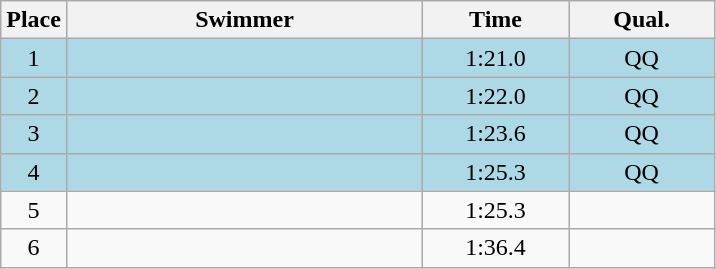<table class=wikitable style="text-align:center">
<tr>
<th>Place</th>
<th width=230>Swimmer</th>
<th width=90>Time</th>
<th width=90>Qual.</th>
</tr>
<tr bgcolor=lightblue>
<td>1</td>
<td align=left></td>
<td>1:21.0</td>
<td>QQ</td>
</tr>
<tr bgcolor=lightblue>
<td>2</td>
<td align=left></td>
<td>1:22.0</td>
<td>QQ</td>
</tr>
<tr bgcolor=lightblue>
<td>3</td>
<td align=left></td>
<td>1:23.6</td>
<td>QQ</td>
</tr>
<tr bgcolor=lightblue>
<td>4</td>
<td align=left></td>
<td>1:25.3</td>
<td>QQ</td>
</tr>
<tr>
<td>5</td>
<td align=left></td>
<td>1:25.3</td>
<td></td>
</tr>
<tr>
<td>6</td>
<td align=left></td>
<td>1:36.4</td>
<td></td>
</tr>
</table>
